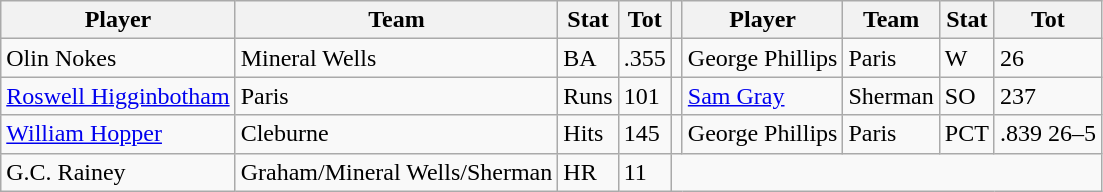<table class="wikitable">
<tr>
<th>Player</th>
<th>Team</th>
<th>Stat</th>
<th>Tot</th>
<th></th>
<th>Player</th>
<th>Team</th>
<th>Stat</th>
<th>Tot</th>
</tr>
<tr>
<td>Olin Nokes</td>
<td>Mineral Wells</td>
<td>BA</td>
<td>.355</td>
<td></td>
<td>George Phillips</td>
<td>Paris</td>
<td>W</td>
<td>26</td>
</tr>
<tr>
<td><a href='#'>Roswell Higginbotham</a></td>
<td>Paris</td>
<td>Runs</td>
<td>101</td>
<td></td>
<td><a href='#'>Sam Gray</a></td>
<td>Sherman</td>
<td>SO</td>
<td>237</td>
</tr>
<tr>
<td><a href='#'>William Hopper</a></td>
<td>Cleburne</td>
<td>Hits</td>
<td>145</td>
<td></td>
<td>George Phillips</td>
<td>Paris</td>
<td>PCT</td>
<td>.839 26–5</td>
</tr>
<tr>
<td>G.C. Rainey</td>
<td>Graham/Mineral Wells/Sherman</td>
<td>HR</td>
<td>11</td>
</tr>
</table>
